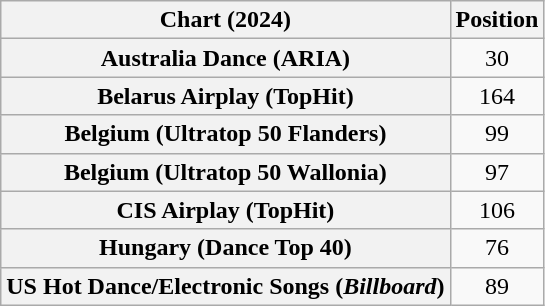<table class="wikitable sortable plainrowheaders" style="text-align:center">
<tr>
<th scope="col">Chart (2024)</th>
<th scope="col">Position</th>
</tr>
<tr>
<th scope="row">Australia Dance (ARIA)</th>
<td>30</td>
</tr>
<tr>
<th scope="row">Belarus Airplay (TopHit)</th>
<td>164</td>
</tr>
<tr>
<th scope="row">Belgium (Ultratop 50 Flanders)</th>
<td>99</td>
</tr>
<tr>
<th scope="row">Belgium (Ultratop 50 Wallonia)</th>
<td>97</td>
</tr>
<tr>
<th scope="row">CIS Airplay (TopHit)</th>
<td>106</td>
</tr>
<tr>
<th scope="row">Hungary (Dance Top 40)</th>
<td>76</td>
</tr>
<tr>
<th scope="row">US Hot Dance/Electronic Songs (<em>Billboard</em>)</th>
<td>89</td>
</tr>
</table>
